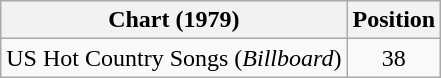<table class="wikitable">
<tr>
<th>Chart (1979)</th>
<th>Position</th>
</tr>
<tr>
<td>US Hot Country Songs (<em>Billboard</em>)</td>
<td align="center">38</td>
</tr>
</table>
